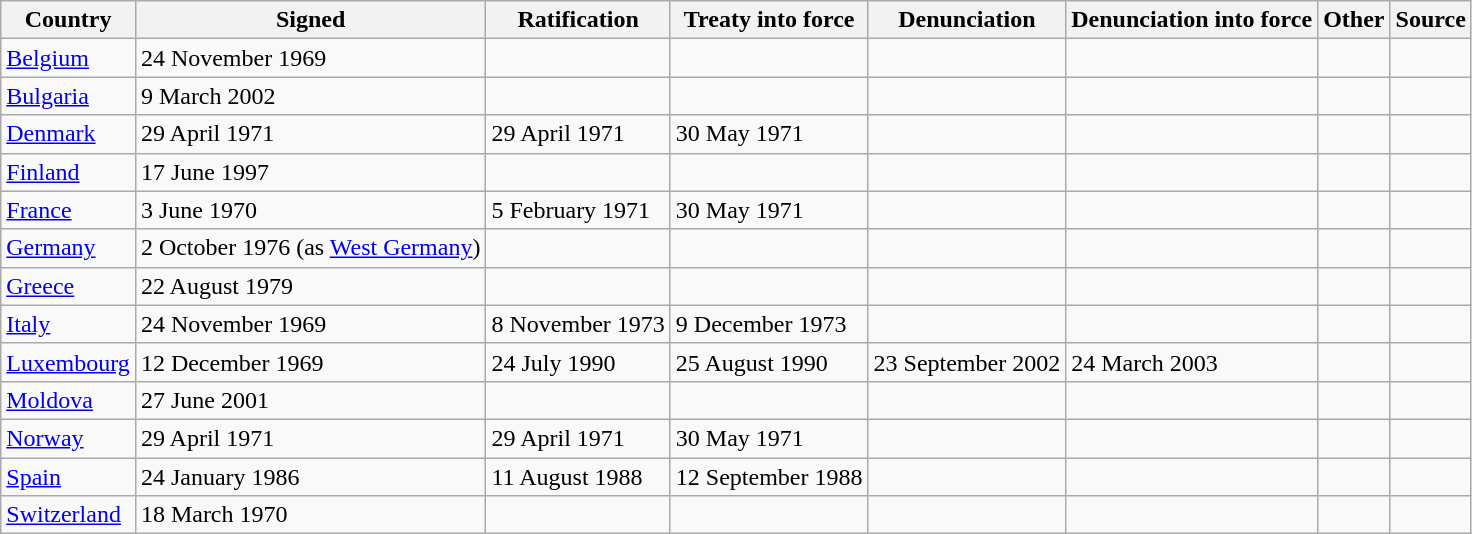<table class="wikitable">
<tr>
<th>Country</th>
<th>Signed</th>
<th>Ratification</th>
<th>Treaty into force</th>
<th>Denunciation</th>
<th>Denunciation into force</th>
<th>Other</th>
<th>Source</th>
</tr>
<tr>
<td><a href='#'>Belgium</a></td>
<td>24 November 1969</td>
<td></td>
<td></td>
<td></td>
<td></td>
<td></td>
<td></td>
</tr>
<tr>
<td><a href='#'>Bulgaria</a></td>
<td>9 March 2002</td>
<td></td>
<td></td>
<td></td>
<td></td>
<td></td>
<td></td>
</tr>
<tr>
<td><a href='#'>Denmark</a></td>
<td>29 April 1971</td>
<td>29 April 1971</td>
<td>30 May 1971</td>
<td></td>
<td></td>
<td></td>
<td></td>
</tr>
<tr>
<td><a href='#'>Finland</a></td>
<td>17 June 1997</td>
<td></td>
<td></td>
<td></td>
<td></td>
<td></td>
<td></td>
</tr>
<tr>
<td><a href='#'>France</a></td>
<td>3 June 1970</td>
<td>5 February 1971</td>
<td>30 May 1971</td>
<td></td>
<td></td>
<td></td>
<td></td>
</tr>
<tr>
<td><a href='#'>Germany</a></td>
<td>2 October 1976 (as <a href='#'>West Germany</a>)</td>
<td></td>
<td></td>
<td></td>
<td></td>
<td></td>
<td></td>
</tr>
<tr>
<td><a href='#'>Greece</a></td>
<td>22 August 1979</td>
<td></td>
<td></td>
<td></td>
<td></td>
<td></td>
<td></td>
</tr>
<tr>
<td><a href='#'>Italy</a></td>
<td>24 November 1969</td>
<td>8 November 1973</td>
<td>9 December 1973</td>
<td></td>
<td></td>
<td></td>
<td></td>
</tr>
<tr>
<td><a href='#'>Luxembourg</a></td>
<td>12 December 1969</td>
<td>24 July 1990</td>
<td>25 August 1990</td>
<td>23 September 2002</td>
<td>24 March 2003</td>
<td></td>
<td></td>
</tr>
<tr>
<td><a href='#'>Moldova</a></td>
<td>27 June 2001</td>
<td></td>
<td></td>
<td></td>
<td></td>
<td></td>
<td></td>
</tr>
<tr>
<td><a href='#'>Norway</a></td>
<td>29 April 1971</td>
<td>29 April 1971</td>
<td>30 May 1971</td>
<td></td>
<td></td>
<td></td>
<td></td>
</tr>
<tr>
<td><a href='#'>Spain</a></td>
<td>24 January 1986</td>
<td>11 August 1988</td>
<td>12 September 1988</td>
<td></td>
<td></td>
<td></td>
<td></td>
</tr>
<tr>
<td><a href='#'>Switzerland</a></td>
<td>18 March 1970</td>
<td></td>
<td></td>
<td></td>
<td></td>
<td></td>
<td></td>
</tr>
</table>
